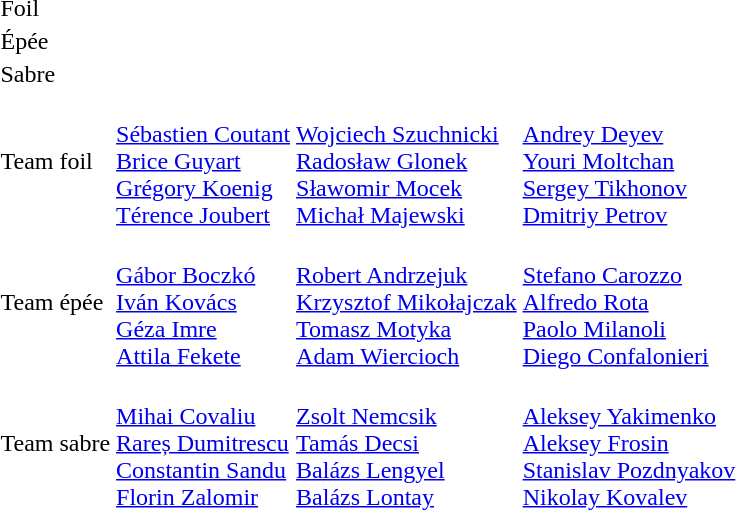<table>
<tr>
<td>Foil</td>
<td></td>
<td></td>
<td><br></td>
</tr>
<tr>
<td>Épée</td>
<td></td>
<td></td>
<td><br></td>
</tr>
<tr>
<td>Sabre</td>
<td></td>
<td></td>
<td><br></td>
</tr>
<tr>
<td>Team foil</td>
<td><br><a href='#'>Sébastien Coutant</a><br><a href='#'>Brice Guyart</a><br><a href='#'>Grégory Koenig</a><br><a href='#'>Térence Joubert</a></td>
<td><br><a href='#'>Wojciech Szuchnicki</a><br><a href='#'>Radosław Glonek</a><br><a href='#'>Sławomir Mocek</a><br><a href='#'>Michał Majewski</a></td>
<td><br><a href='#'>Andrey Deyev</a><br><a href='#'>Youri Moltchan</a><br><a href='#'>Sergey Tikhonov</a><br><a href='#'>Dmitriy Petrov</a></td>
</tr>
<tr>
<td>Team épée</td>
<td><br><a href='#'>Gábor Boczkó</a><br><a href='#'>Iván Kovács</a><br><a href='#'>Géza Imre</a><br><a href='#'>Attila Fekete</a></td>
<td><br><a href='#'>Robert Andrzejuk</a><br><a href='#'>Krzysztof Mikołajczak</a><br><a href='#'>Tomasz Motyka</a><br><a href='#'>Adam Wiercioch</a></td>
<td><br><a href='#'>Stefano Carozzo</a><br><a href='#'>Alfredo Rota</a><br><a href='#'>Paolo Milanoli</a><br><a href='#'>Diego Confalonieri</a></td>
</tr>
<tr>
<td>Team sabre</td>
<td><br><a href='#'>Mihai Covaliu</a><br><a href='#'>Rareș Dumitrescu</a><br><a href='#'>Constantin Sandu</a><br><a href='#'>Florin Zalomir</a></td>
<td><br><a href='#'>Zsolt Nemcsik</a><br><a href='#'>Tamás Decsi</a><br><a href='#'>Balázs Lengyel</a><br><a href='#'>Balázs Lontay</a></td>
<td><br><a href='#'>Aleksey Yakimenko</a><br><a href='#'>Aleksey Frosin</a><br><a href='#'>Stanislav Pozdnyakov</a><br><a href='#'>Nikolay Kovalev</a></td>
</tr>
</table>
